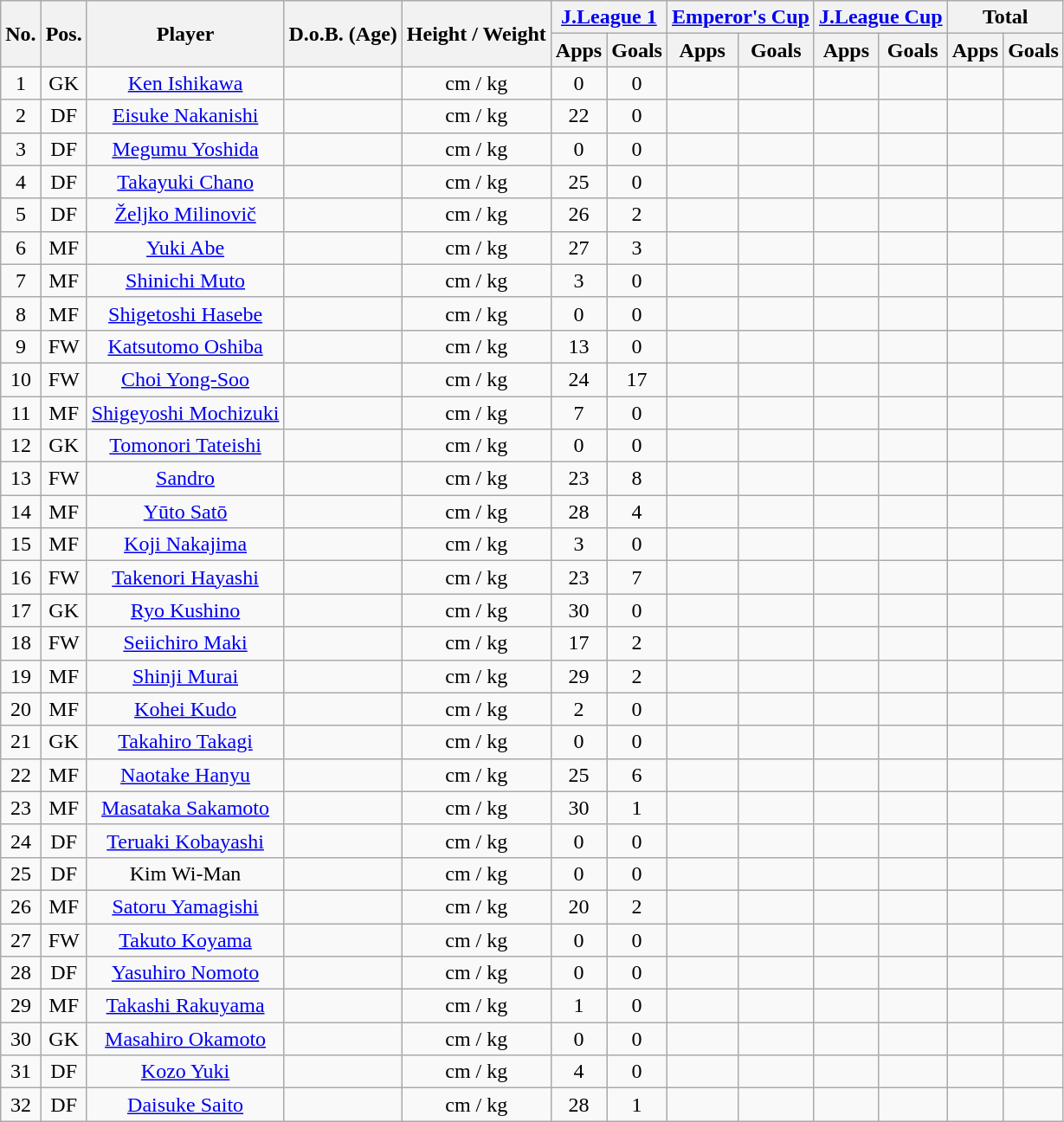<table class="wikitable" style="text-align:center;">
<tr>
<th rowspan="2">No.</th>
<th rowspan="2">Pos.</th>
<th rowspan="2">Player</th>
<th rowspan="2">D.o.B. (Age)</th>
<th rowspan="2">Height / Weight</th>
<th colspan="2"><a href='#'>J.League 1</a></th>
<th colspan="2"><a href='#'>Emperor's Cup</a></th>
<th colspan="2"><a href='#'>J.League Cup</a></th>
<th colspan="2">Total</th>
</tr>
<tr>
<th>Apps</th>
<th>Goals</th>
<th>Apps</th>
<th>Goals</th>
<th>Apps</th>
<th>Goals</th>
<th>Apps</th>
<th>Goals</th>
</tr>
<tr>
<td>1</td>
<td>GK</td>
<td><a href='#'>Ken Ishikawa</a></td>
<td></td>
<td>cm / kg</td>
<td>0</td>
<td>0</td>
<td></td>
<td></td>
<td></td>
<td></td>
<td></td>
<td></td>
</tr>
<tr>
<td>2</td>
<td>DF</td>
<td><a href='#'>Eisuke Nakanishi</a></td>
<td></td>
<td>cm / kg</td>
<td>22</td>
<td>0</td>
<td></td>
<td></td>
<td></td>
<td></td>
<td></td>
<td></td>
</tr>
<tr>
<td>3</td>
<td>DF</td>
<td><a href='#'>Megumu Yoshida</a></td>
<td></td>
<td>cm / kg</td>
<td>0</td>
<td>0</td>
<td></td>
<td></td>
<td></td>
<td></td>
<td></td>
<td></td>
</tr>
<tr>
<td>4</td>
<td>DF</td>
<td><a href='#'>Takayuki Chano</a></td>
<td></td>
<td>cm / kg</td>
<td>25</td>
<td>0</td>
<td></td>
<td></td>
<td></td>
<td></td>
<td></td>
<td></td>
</tr>
<tr>
<td>5</td>
<td>DF</td>
<td><a href='#'>Željko Milinovič</a></td>
<td></td>
<td>cm / kg</td>
<td>26</td>
<td>2</td>
<td></td>
<td></td>
<td></td>
<td></td>
<td></td>
<td></td>
</tr>
<tr>
<td>6</td>
<td>MF</td>
<td><a href='#'>Yuki Abe</a></td>
<td></td>
<td>cm / kg</td>
<td>27</td>
<td>3</td>
<td></td>
<td></td>
<td></td>
<td></td>
<td></td>
<td></td>
</tr>
<tr>
<td>7</td>
<td>MF</td>
<td><a href='#'>Shinichi Muto</a></td>
<td></td>
<td>cm / kg</td>
<td>3</td>
<td>0</td>
<td></td>
<td></td>
<td></td>
<td></td>
<td></td>
<td></td>
</tr>
<tr>
<td>8</td>
<td>MF</td>
<td><a href='#'>Shigetoshi Hasebe</a></td>
<td></td>
<td>cm / kg</td>
<td>0</td>
<td>0</td>
<td></td>
<td></td>
<td></td>
<td></td>
<td></td>
<td></td>
</tr>
<tr>
<td>9</td>
<td>FW</td>
<td><a href='#'>Katsutomo Oshiba</a></td>
<td></td>
<td>cm / kg</td>
<td>13</td>
<td>0</td>
<td></td>
<td></td>
<td></td>
<td></td>
<td></td>
<td></td>
</tr>
<tr>
<td>10</td>
<td>FW</td>
<td><a href='#'>Choi Yong-Soo</a></td>
<td></td>
<td>cm / kg</td>
<td>24</td>
<td>17</td>
<td></td>
<td></td>
<td></td>
<td></td>
<td></td>
<td></td>
</tr>
<tr>
<td>11</td>
<td>MF</td>
<td><a href='#'>Shigeyoshi Mochizuki</a></td>
<td></td>
<td>cm / kg</td>
<td>7</td>
<td>0</td>
<td></td>
<td></td>
<td></td>
<td></td>
<td></td>
<td></td>
</tr>
<tr>
<td>12</td>
<td>GK</td>
<td><a href='#'>Tomonori Tateishi</a></td>
<td></td>
<td>cm / kg</td>
<td>0</td>
<td>0</td>
<td></td>
<td></td>
<td></td>
<td></td>
<td></td>
<td></td>
</tr>
<tr>
<td>13</td>
<td>FW</td>
<td><a href='#'>Sandro</a></td>
<td></td>
<td>cm / kg</td>
<td>23</td>
<td>8</td>
<td></td>
<td></td>
<td></td>
<td></td>
<td></td>
<td></td>
</tr>
<tr>
<td>14</td>
<td>MF</td>
<td><a href='#'>Yūto Satō</a></td>
<td></td>
<td>cm / kg</td>
<td>28</td>
<td>4</td>
<td></td>
<td></td>
<td></td>
<td></td>
<td></td>
<td></td>
</tr>
<tr>
<td>15</td>
<td>MF</td>
<td><a href='#'>Koji Nakajima</a></td>
<td></td>
<td>cm / kg</td>
<td>3</td>
<td>0</td>
<td></td>
<td></td>
<td></td>
<td></td>
<td></td>
<td></td>
</tr>
<tr>
<td>16</td>
<td>FW</td>
<td><a href='#'>Takenori Hayashi</a></td>
<td></td>
<td>cm / kg</td>
<td>23</td>
<td>7</td>
<td></td>
<td></td>
<td></td>
<td></td>
<td></td>
<td></td>
</tr>
<tr>
<td>17</td>
<td>GK</td>
<td><a href='#'>Ryo Kushino</a></td>
<td></td>
<td>cm / kg</td>
<td>30</td>
<td>0</td>
<td></td>
<td></td>
<td></td>
<td></td>
<td></td>
<td></td>
</tr>
<tr>
<td>18</td>
<td>FW</td>
<td><a href='#'>Seiichiro Maki</a></td>
<td></td>
<td>cm / kg</td>
<td>17</td>
<td>2</td>
<td></td>
<td></td>
<td></td>
<td></td>
<td></td>
<td></td>
</tr>
<tr>
<td>19</td>
<td>MF</td>
<td><a href='#'>Shinji Murai</a></td>
<td></td>
<td>cm / kg</td>
<td>29</td>
<td>2</td>
<td></td>
<td></td>
<td></td>
<td></td>
<td></td>
<td></td>
</tr>
<tr>
<td>20</td>
<td>MF</td>
<td><a href='#'>Kohei Kudo</a></td>
<td></td>
<td>cm / kg</td>
<td>2</td>
<td>0</td>
<td></td>
<td></td>
<td></td>
<td></td>
<td></td>
<td></td>
</tr>
<tr>
<td>21</td>
<td>GK</td>
<td><a href='#'>Takahiro Takagi</a></td>
<td></td>
<td>cm / kg</td>
<td>0</td>
<td>0</td>
<td></td>
<td></td>
<td></td>
<td></td>
<td></td>
<td></td>
</tr>
<tr>
<td>22</td>
<td>MF</td>
<td><a href='#'>Naotake Hanyu</a></td>
<td></td>
<td>cm / kg</td>
<td>25</td>
<td>6</td>
<td></td>
<td></td>
<td></td>
<td></td>
<td></td>
<td></td>
</tr>
<tr>
<td>23</td>
<td>MF</td>
<td><a href='#'>Masataka Sakamoto</a></td>
<td></td>
<td>cm / kg</td>
<td>30</td>
<td>1</td>
<td></td>
<td></td>
<td></td>
<td></td>
<td></td>
<td></td>
</tr>
<tr>
<td>24</td>
<td>DF</td>
<td><a href='#'>Teruaki Kobayashi</a></td>
<td></td>
<td>cm / kg</td>
<td>0</td>
<td>0</td>
<td></td>
<td></td>
<td></td>
<td></td>
<td></td>
<td></td>
</tr>
<tr>
<td>25</td>
<td>DF</td>
<td>Kim Wi-Man</td>
<td></td>
<td>cm / kg</td>
<td>0</td>
<td>0</td>
<td></td>
<td></td>
<td></td>
<td></td>
<td></td>
<td></td>
</tr>
<tr>
<td>26</td>
<td>MF</td>
<td><a href='#'>Satoru Yamagishi</a></td>
<td></td>
<td>cm / kg</td>
<td>20</td>
<td>2</td>
<td></td>
<td></td>
<td></td>
<td></td>
<td></td>
<td></td>
</tr>
<tr>
<td>27</td>
<td>FW</td>
<td><a href='#'>Takuto Koyama</a></td>
<td></td>
<td>cm / kg</td>
<td>0</td>
<td>0</td>
<td></td>
<td></td>
<td></td>
<td></td>
<td></td>
<td></td>
</tr>
<tr>
<td>28</td>
<td>DF</td>
<td><a href='#'>Yasuhiro Nomoto</a></td>
<td></td>
<td>cm / kg</td>
<td>0</td>
<td>0</td>
<td></td>
<td></td>
<td></td>
<td></td>
<td></td>
<td></td>
</tr>
<tr>
<td>29</td>
<td>MF</td>
<td><a href='#'>Takashi Rakuyama</a></td>
<td></td>
<td>cm / kg</td>
<td>1</td>
<td>0</td>
<td></td>
<td></td>
<td></td>
<td></td>
<td></td>
<td></td>
</tr>
<tr>
<td>30</td>
<td>GK</td>
<td><a href='#'>Masahiro Okamoto</a></td>
<td></td>
<td>cm / kg</td>
<td>0</td>
<td>0</td>
<td></td>
<td></td>
<td></td>
<td></td>
<td></td>
<td></td>
</tr>
<tr>
<td>31</td>
<td>DF</td>
<td><a href='#'>Kozo Yuki</a></td>
<td></td>
<td>cm / kg</td>
<td>4</td>
<td>0</td>
<td></td>
<td></td>
<td></td>
<td></td>
<td></td>
<td></td>
</tr>
<tr>
<td>32</td>
<td>DF</td>
<td><a href='#'>Daisuke Saito</a></td>
<td></td>
<td>cm / kg</td>
<td>28</td>
<td>1</td>
<td></td>
<td></td>
<td></td>
<td></td>
<td></td>
<td></td>
</tr>
</table>
